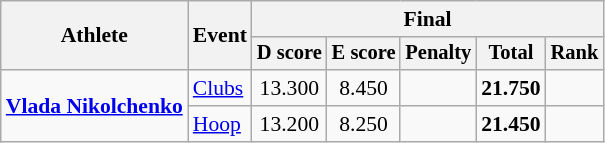<table class=wikitable style="font-size:90%">
<tr>
<th rowspan=2>Athlete</th>
<th rowspan=2>Event</th>
<th colspan=5>Final</th>
</tr>
<tr style="font-size:95%">
<th>D score</th>
<th>E score</th>
<th>Penalty</th>
<th>Total</th>
<th>Rank</th>
</tr>
<tr align=center>
<td align=left rowspan=2><strong><a href='#'>Vlada Nikolchenko</a></strong></td>
<td align=left><a href='#'>Clubs</a></td>
<td>13.300</td>
<td>8.450</td>
<td></td>
<td><strong>21.750</strong></td>
<td></td>
</tr>
<tr align=center>
<td align=left><a href='#'>Hoop</a></td>
<td>13.200</td>
<td>8.250</td>
<td></td>
<td><strong>21.450</strong></td>
<td></td>
</tr>
</table>
